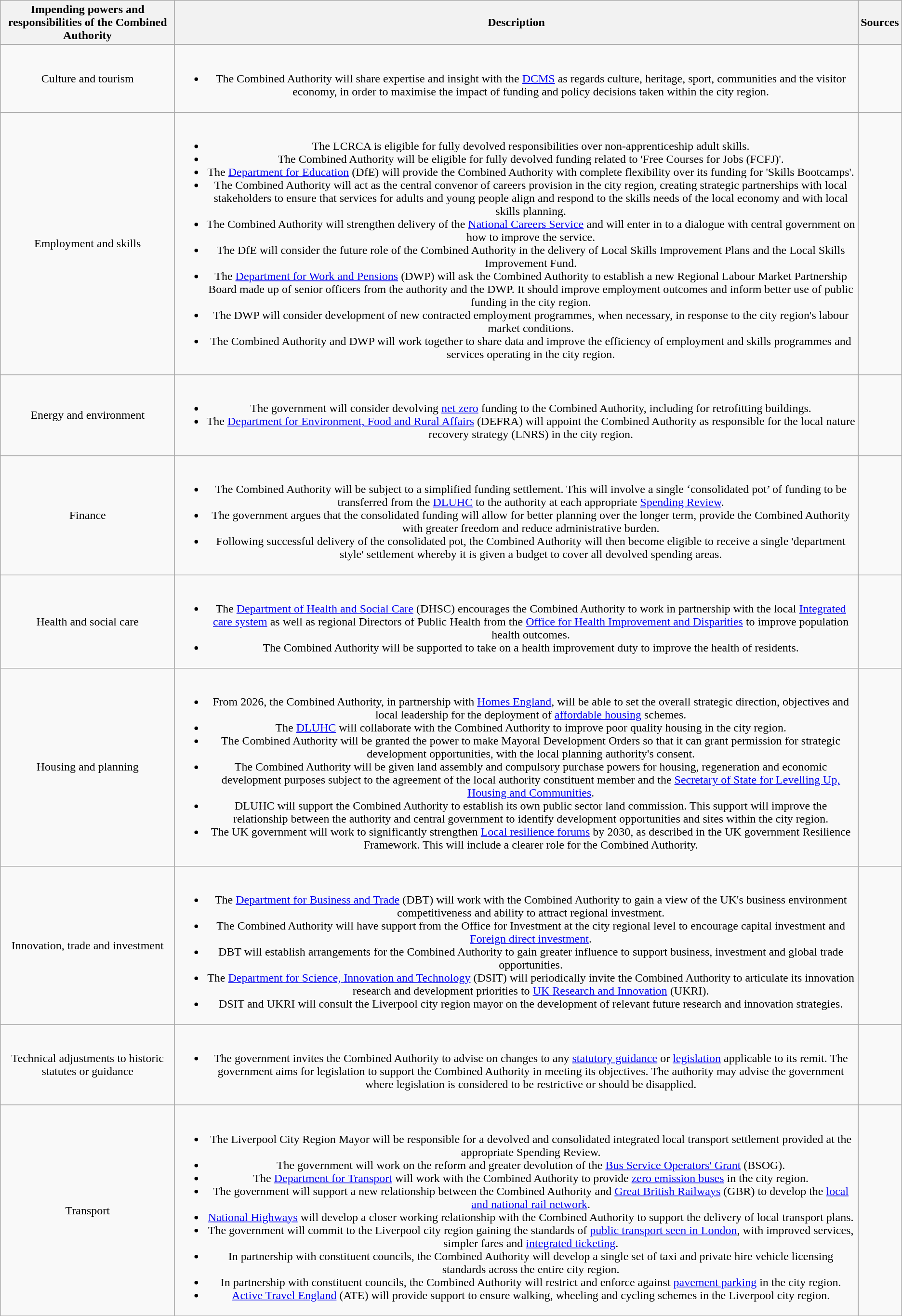<table class="sortable wikitable" style="text-align:Center">
<tr>
<th>Impending powers and responsibilities of the Combined Authority</th>
<th>Description</th>
<th>Sources</th>
</tr>
<tr>
<td>Culture and tourism</td>
<td><br><ul><li>The Combined Authority will share expertise and insight with the <a href='#'>DCMS</a> as regards culture, heritage, sport, communities and the visitor economy, in order to maximise the impact of funding and policy decisions taken within the city region.</li></ul></td>
<td></td>
</tr>
<tr>
<td>Employment and skills</td>
<td><br><ul><li>The LCRCA is eligible for fully devolved responsibilities over non-apprenticeship adult skills.</li><li>The Combined Authority will be eligible for fully devolved funding related to 'Free Courses for Jobs (FCFJ)'.</li><li>The <a href='#'>Department for Education</a> (DfE) will provide the Combined Authority with complete flexibility over its funding for 'Skills Bootcamps'.</li><li>The Combined Authority will act as the central convenor of careers provision in the city region, creating strategic partnerships with local stakeholders to ensure that services for adults and young people align and respond to the skills needs of the local economy and with local skills planning.</li><li>The Combined Authority will strengthen delivery of the <a href='#'>National Careers Service</a> and will enter in to a dialogue with central government on how to improve the service.</li><li>The DfE will consider the future role of the Combined Authority in the delivery of Local Skills Improvement Plans and the Local Skills Improvement Fund.</li><li>The <a href='#'>Department for Work and Pensions</a> (DWP) will ask the Combined Authority to establish a new Regional Labour Market Partnership Board made up of senior officers from the authority and the DWP. It should improve employment outcomes and inform better use of public funding in the city region.</li><li>The DWP will consider development of new contracted employment programmes, when necessary, in response to the city region's labour market conditions.</li><li>The Combined Authority and DWP will work together to share data and improve the efficiency of employment and skills programmes and services operating in the city region.</li></ul></td>
<td></td>
</tr>
<tr>
<td>Energy and environment</td>
<td><br><ul><li>The government will consider devolving <a href='#'>net zero</a> funding to the Combined Authority, including for retrofitting buildings.</li><li>The <a href='#'>Department for Environment, Food and Rural Affairs</a> (DEFRA) will appoint the Combined Authority as responsible for the local nature recovery strategy (LNRS) in the city region.</li></ul></td>
<td></td>
</tr>
<tr>
<td>Finance</td>
<td><br><ul><li>The Combined Authority will be subject to a simplified funding settlement. This will involve a single ‘consolidated pot’ of funding to be transferred from the <a href='#'>DLUHC</a> to the authority at each appropriate <a href='#'>Spending Review</a>.</li><li>The government argues that the consolidated funding will allow for better planning over the longer term, provide the Combined Authority with greater freedom and reduce administrative burden.</li><li>Following successful delivery of the consolidated pot, the Combined Authority will then become eligible to receive a single 'department style' settlement whereby it is given a budget to cover all devolved spending areas.</li></ul></td>
<td></td>
</tr>
<tr>
<td>Health and social care</td>
<td><br><ul><li>The <a href='#'>Department of Health and Social Care</a> (DHSC) encourages the Combined Authority to work in partnership with the local <a href='#'>Integrated care system</a> as well as regional Directors of Public Health from the <a href='#'>Office for Health Improvement and Disparities</a> to improve population health outcomes.</li><li>The Combined Authority will be supported to take on a health improvement duty to improve the health of residents.</li></ul></td>
<td></td>
</tr>
<tr>
<td>Housing and planning</td>
<td><br><ul><li>From 2026, the Combined Authority, in partnership with <a href='#'>Homes England</a>, will be able to set the overall strategic direction, objectives and local leadership for the deployment of <a href='#'>affordable housing</a> schemes.</li><li>The <a href='#'>DLUHC</a> will collaborate with the Combined Authority to improve poor quality housing in the city region.</li><li>The Combined Authority will be granted the power to make Mayoral Development Orders so that it can grant permission for strategic development opportunities, with the local planning authority's consent.</li><li>The Combined Authority will be given land assembly and compulsory purchase powers for housing, regeneration and economic development purposes subject to the agreement of the local authority constituent member and the <a href='#'>Secretary of State for Levelling Up, Housing and Communities</a>.</li><li>DLUHC will support the Combined Authority to establish its own public sector land commission. This support will improve the relationship between the authority and central government to identify development opportunities and sites within the city region.</li><li>The UK government will work to significantly strengthen <a href='#'>Local resilience forums</a> by 2030, as described in the UK government Resilience Framework. This will include a clearer role for the Combined Authority.</li></ul></td>
<td></td>
</tr>
<tr>
<td>Innovation, trade and investment</td>
<td><br><ul><li>The <a href='#'>Department for Business and Trade</a> (DBT) will work with the Combined Authority to gain a view of the UK's business environment competitiveness and ability to attract regional investment.</li><li>The Combined Authority will have support from the Office for Investment at the city regional level to encourage capital investment and <a href='#'>Foreign direct investment</a>.</li><li>DBT will establish arrangements for the Combined Authority to gain greater influence to support business, investment and global trade opportunities.</li><li>The <a href='#'>Department for Science, Innovation and Technology</a> (DSIT) will periodically invite the Combined Authority to articulate its innovation research and development priorities to <a href='#'>UK Research and Innovation</a> (UKRI).</li><li>DSIT and UKRI will consult the Liverpool city region mayor on the development of relevant future research and innovation strategies.</li></ul></td>
<td></td>
</tr>
<tr>
<td>Technical adjustments to historic statutes or guidance</td>
<td><br><ul><li>The government invites the Combined Authority to advise on changes to any <a href='#'>statutory guidance</a> or <a href='#'>legislation</a> applicable to its remit. The government aims for legislation to support the Combined Authority in meeting its objectives. The authority may advise the government where legislation is considered to be restrictive or should be disapplied.</li></ul></td>
<td></td>
</tr>
<tr>
<td>Transport</td>
<td><br><ul><li>The Liverpool City Region Mayor will be responsible for a devolved and consolidated integrated local transport settlement provided at the appropriate Spending Review.</li><li>The government will work on the reform and greater devolution of the <a href='#'>Bus Service Operators' Grant</a> (BSOG).</li><li>The <a href='#'>Department for Transport</a> will work with the Combined Authority to provide <a href='#'>zero emission buses</a> in the city region.</li><li>The government will support a new relationship between the Combined Authority and <a href='#'>Great British Railways</a> (GBR) to develop the <a href='#'>local and national rail network</a>.</li><li><a href='#'>National Highways</a> will develop a closer working relationship with the Combined Authority to support the delivery of local transport plans.</li><li>The government will commit to the Liverpool city region gaining the standards of <a href='#'>public transport seen in London</a>, with improved services, simpler fares and <a href='#'>integrated ticketing</a>.</li><li>In partnership with constituent councils, the Combined Authority will develop a single set of taxi and private hire vehicle licensing standards across the entire city region.</li><li>In partnership with constituent councils, the Combined Authority will restrict and enforce against <a href='#'>pavement parking</a> in the city region.</li><li><a href='#'>Active Travel England</a> (ATE) will provide support to ensure walking, wheeling and cycling schemes in the Liverpool city region.</li></ul></td>
<td></td>
</tr>
<tr>
</tr>
</table>
